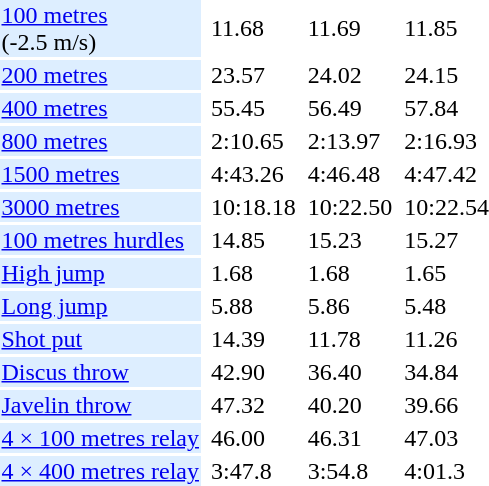<table>
<tr>
<td bgcolor = DDEEFF><a href='#'>100 metres</a> <br> (-2.5 m/s)</td>
<td></td>
<td>11.68</td>
<td></td>
<td>11.69</td>
<td></td>
<td>11.85</td>
</tr>
<tr>
<td bgcolor = DDEEFF><a href='#'>200 metres</a></td>
<td></td>
<td>23.57</td>
<td></td>
<td>24.02</td>
<td></td>
<td>24.15</td>
</tr>
<tr>
<td bgcolor = DDEEFF><a href='#'>400 metres</a></td>
<td></td>
<td>55.45</td>
<td></td>
<td>56.49</td>
<td></td>
<td>57.84</td>
</tr>
<tr>
<td bgcolor = DDEEFF><a href='#'>800 metres</a></td>
<td></td>
<td>2:10.65</td>
<td></td>
<td>2:13.97</td>
<td></td>
<td>2:16.93</td>
</tr>
<tr>
<td bgcolor = DDEEFF><a href='#'>1500 metres</a></td>
<td></td>
<td>4:43.26</td>
<td></td>
<td>4:46.48</td>
<td></td>
<td>4:47.42</td>
</tr>
<tr>
<td bgcolor = DDEEFF><a href='#'>3000 metres</a></td>
<td></td>
<td>10:18.18</td>
<td></td>
<td>10:22.50</td>
<td></td>
<td>10:22.54</td>
</tr>
<tr>
<td bgcolor = DDEEFF><a href='#'>100 metres hurdles</a></td>
<td></td>
<td>14.85</td>
<td></td>
<td>15.23</td>
<td></td>
<td>15.27</td>
</tr>
<tr>
<td bgcolor = DDEEFF><a href='#'>High jump</a></td>
<td></td>
<td>1.68</td>
<td></td>
<td>1.68</td>
<td></td>
<td>1.65</td>
</tr>
<tr>
<td bgcolor = DDEEFF><a href='#'>Long jump</a></td>
<td></td>
<td>5.88</td>
<td></td>
<td>5.86</td>
<td></td>
<td>5.48</td>
</tr>
<tr>
<td bgcolor = DDEEFF><a href='#'>Shot put</a></td>
<td></td>
<td>14.39</td>
<td></td>
<td>11.78</td>
<td></td>
<td>11.26</td>
</tr>
<tr>
<td bgcolor = DDEEFF><a href='#'>Discus throw</a></td>
<td></td>
<td>42.90</td>
<td></td>
<td>36.40</td>
<td></td>
<td>34.84</td>
</tr>
<tr>
<td bgcolor = DDEEFF><a href='#'>Javelin throw</a></td>
<td></td>
<td>47.32</td>
<td></td>
<td>40.20</td>
<td></td>
<td>39.66</td>
</tr>
<tr>
<td bgcolor = DDEEFF><a href='#'>4 × 100 metres relay</a></td>
<td></td>
<td>46.00</td>
<td></td>
<td>46.31</td>
<td></td>
<td>47.03</td>
</tr>
<tr>
<td bgcolor = DDEEFF><a href='#'>4 × 400 metres relay</a></td>
<td></td>
<td>3:47.8</td>
<td></td>
<td>3:54.8</td>
<td></td>
<td>4:01.3</td>
</tr>
</table>
